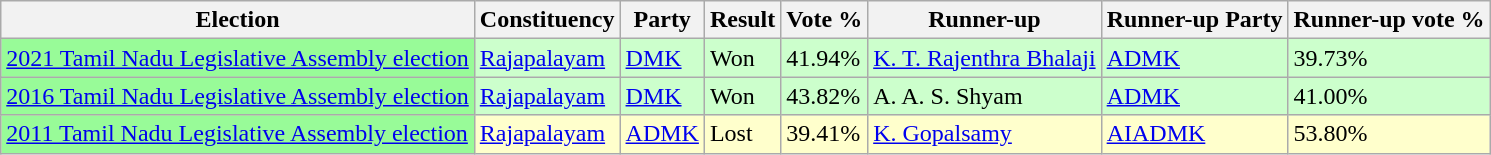<table class="wikitable">
<tr>
<th>Election</th>
<th>Constituency</th>
<th>Party</th>
<th>Result</th>
<th>Vote %</th>
<th>Runner-up</th>
<th>Runner-up Party</th>
<th>Runner-up vote %</th>
</tr>
<tr style="background:#cfc;">
<td bgcolor=#98FB98><a href='#'>2021 Tamil Nadu Legislative Assembly election</a></td>
<td><a href='#'>Rajapalayam</a></td>
<td><a href='#'>DMK</a></td>
<td>Won</td>
<td>41.94%</td>
<td><a href='#'>K. T. Rajenthra Bhalaji</a></td>
<td><a href='#'>ADMK</a></td>
<td>39.73%</td>
</tr>
<tr style="background:#cfc;">
<td bgcolor=#98FB98><a href='#'>2016 Tamil Nadu Legislative Assembly election</a></td>
<td><a href='#'>Rajapalayam</a></td>
<td><a href='#'>DMK</a></td>
<td>Won</td>
<td>43.82%</td>
<td>A. A. S. Shyam</td>
<td><a href='#'>ADMK</a></td>
<td>41.00%</td>
</tr>
<tr style="background:#ffc;">
<td bgcolor=#98FB98><a href='#'>2011 Tamil Nadu Legislative Assembly election</a></td>
<td><a href='#'>Rajapalayam</a></td>
<td><a href='#'>ADMK</a></td>
<td>Lost</td>
<td>39.41%</td>
<td><a href='#'>K. Gopalsamy</a></td>
<td><a href='#'>AIADMK</a></td>
<td>53.80%</td>
</tr>
</table>
